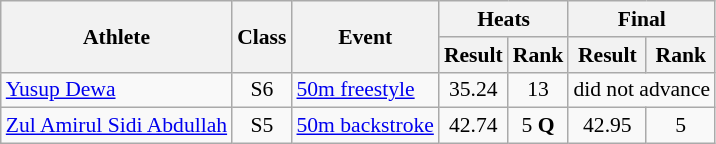<table class=wikitable style="font-size:90%">
<tr>
<th rowspan="2">Athlete</th>
<th rowspan="2">Class</th>
<th rowspan="2">Event</th>
<th colspan="2">Heats</th>
<th colspan="2">Final</th>
</tr>
<tr>
<th>Result</th>
<th>Rank</th>
<th>Result</th>
<th>Rank</th>
</tr>
<tr>
<td><a href='#'>Yusup Dewa</a></td>
<td style="text-align:center;">S6</td>
<td><a href='#'>50m freestyle</a></td>
<td style="text-align:center;">35.24</td>
<td style="text-align:center;">13</td>
<td style="text-align:center;" colspan="2">did not advance</td>
</tr>
<tr>
<td><a href='#'>Zul Amirul Sidi Abdullah</a></td>
<td style="text-align:center;">S5</td>
<td><a href='#'>50m backstroke</a></td>
<td style="text-align:center;">42.74</td>
<td style="text-align:center;">5 <strong>Q</strong></td>
<td style="text-align:center;">42.95</td>
<td style="text-align:center;">5</td>
</tr>
</table>
